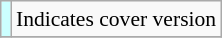<table class="wikitable" style="font-size:90%;">
<tr>
<th scope="row" style="background-color:#CCFFFF"></th>
<td>Indicates cover version</td>
</tr>
<tr>
</tr>
</table>
